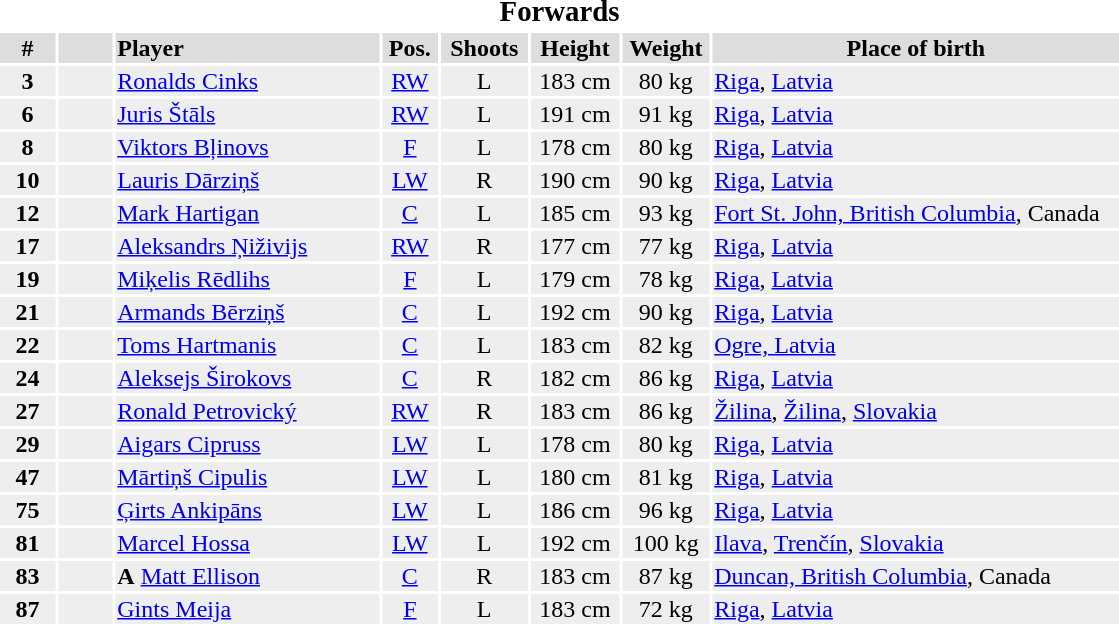<table width=750>
<tr>
<th colspan=8><div><big>Forwards</big></div></th>
</tr>
<tr bgcolor="#dddddd">
<th width=5%>#</th>
<th width=5%></th>
<td align=left!!width=35%><strong>Player</strong></td>
<th width=5%><strong>Pos.</strong></th>
<th width=8%><strong>Shoots</strong></th>
<th width=8%><strong>Height</strong></th>
<th width=8%><strong>Weight</strong></th>
<th width=37%>Place of birth</th>
</tr>
<tr bgcolor="#eeeeee">
<td align=center><strong>3</strong></td>
<td align=center></td>
<td><a href='#'>Ronalds Cinks</a></td>
<td align=center><a href='#'>RW</a></td>
<td align=center>L</td>
<td align=center>183 cm</td>
<td align=center>80 kg</td>
<td><a href='#'>Riga</a>, <a href='#'>Latvia</a></td>
</tr>
<tr bgcolor="#eeeeee">
<td align=center><strong>6</strong></td>
<td align=center></td>
<td><a href='#'>Juris Štāls</a></td>
<td align=center><a href='#'>RW</a></td>
<td align=center>L</td>
<td align=center>191 cm</td>
<td align=center>91 kg</td>
<td><a href='#'>Riga</a>, <a href='#'>Latvia</a></td>
</tr>
<tr bgcolor="#eeeeee">
<td align=center><strong>8</strong></td>
<td align=center></td>
<td><a href='#'>Viktors Bļinovs</a></td>
<td align=center><a href='#'>F</a></td>
<td align=center>L</td>
<td align=center>178 cm</td>
<td align=center>80 kg</td>
<td><a href='#'>Riga</a>, <a href='#'>Latvia</a></td>
</tr>
<tr bgcolor="#eeeeee">
<td align=center><strong>10</strong></td>
<td align=center></td>
<td><a href='#'>Lauris Dārziņš</a></td>
<td align=center><a href='#'>LW</a></td>
<td align=center>R</td>
<td align=center>190 cm</td>
<td align=center>90 kg</td>
<td><a href='#'>Riga</a>, <a href='#'>Latvia</a></td>
</tr>
<tr bgcolor="#eeeeee">
<td align=center><strong>12</strong></td>
<td align=center></td>
<td><a href='#'>Mark Hartigan</a></td>
<td align=center><a href='#'>C</a></td>
<td align=center>L</td>
<td align=center>185 cm</td>
<td align=center>93 kg</td>
<td><a href='#'>Fort St. John, British Columbia</a>, Canada</td>
</tr>
<tr bgcolor="#eeeeee">
<td align=center><strong>17</strong></td>
<td align=center></td>
<td><a href='#'>Aleksandrs Ņiživijs</a></td>
<td align=center><a href='#'>RW</a></td>
<td align=center>R</td>
<td align=center>177 cm</td>
<td align=center>77 kg</td>
<td><a href='#'>Riga</a>, <a href='#'>Latvia</a></td>
</tr>
<tr bgcolor="#eeeeee">
<td align=center><strong>19</strong></td>
<td align=center></td>
<td><a href='#'>Miķelis Rēdlihs</a></td>
<td align=center><a href='#'>F</a></td>
<td align=center>L</td>
<td align=center>179 cm</td>
<td align=center>78 kg</td>
<td><a href='#'>Riga</a>, <a href='#'>Latvia</a></td>
</tr>
<tr bgcolor="#eeeeee">
<td align=center><strong>21</strong></td>
<td align=center></td>
<td><a href='#'>Armands Bērziņš</a></td>
<td align=center><a href='#'>C</a></td>
<td align=center>L</td>
<td align=center>192 cm</td>
<td align=center>90 kg</td>
<td><a href='#'>Riga</a>, <a href='#'>Latvia</a></td>
</tr>
<tr bgcolor="#eeeeee">
<td align=center><strong>22</strong></td>
<td align=center></td>
<td><a href='#'>Toms Hartmanis</a></td>
<td align=center><a href='#'>C</a></td>
<td align=center>L</td>
<td align=center>183 cm</td>
<td align=center>82 kg</td>
<td><a href='#'>Ogre, Latvia</a></td>
</tr>
<tr bgcolor="#eeeeee">
<td align=center><strong>24</strong></td>
<td align=center></td>
<td><a href='#'>Aleksejs Širokovs</a></td>
<td align=center><a href='#'>C</a></td>
<td align=center>R</td>
<td align=center>182 cm</td>
<td align=center>86 kg</td>
<td><a href='#'>Riga</a>, <a href='#'>Latvia</a></td>
</tr>
<tr bgcolor="#eeeeee">
<td align=center><strong>27</strong></td>
<td align=center></td>
<td><a href='#'>Ronald Petrovický</a></td>
<td align=center><a href='#'>RW</a></td>
<td align=center>R</td>
<td align=center>183 cm</td>
<td align=center>86 kg</td>
<td><a href='#'>Žilina</a>, <a href='#'>Žilina</a>, <a href='#'>Slovakia</a></td>
</tr>
<tr bgcolor="#eeeeee">
<td align=center><strong>29</strong></td>
<td align=center></td>
<td><a href='#'>Aigars Cipruss</a></td>
<td align=center><a href='#'>LW</a></td>
<td align=center>L</td>
<td align=center>178 cm</td>
<td align=center>80 kg</td>
<td><a href='#'>Riga</a>, <a href='#'>Latvia</a></td>
</tr>
<tr bgcolor="#eeeeee">
<td align=center><strong>47</strong></td>
<td align=center></td>
<td><a href='#'>Mārtiņš Cipulis</a></td>
<td align=center><a href='#'>LW</a></td>
<td align=center>L</td>
<td align=center>180 cm</td>
<td align=center>81 kg</td>
<td><a href='#'>Riga</a>, <a href='#'>Latvia</a></td>
</tr>
<tr bgcolor="#eeeeee">
<td align=center><strong>75</strong></td>
<td align=center></td>
<td><a href='#'>Ģirts Ankipāns</a></td>
<td align=center><a href='#'>LW</a></td>
<td align=center>L</td>
<td align=center>186 cm</td>
<td align=center>96 kg</td>
<td><a href='#'>Riga</a>, <a href='#'>Latvia</a></td>
</tr>
<tr bgcolor="#eeeeee">
<td align=center><strong>81</strong></td>
<td align=center></td>
<td><a href='#'>Marcel Hossa</a></td>
<td align=center><a href='#'>LW</a></td>
<td align=center>L</td>
<td align=center>192 cm</td>
<td align=center>100 kg</td>
<td><a href='#'>Ilava</a>, <a href='#'>Trenčín</a>, <a href='#'>Slovakia</a></td>
</tr>
<tr bgcolor="#eeeeee">
<td align=center><strong>83</strong></td>
<td align=center></td>
<td><strong>A</strong> <a href='#'>Matt Ellison</a></td>
<td align=center><a href='#'>C</a></td>
<td align=center>R</td>
<td align=center>183 cm</td>
<td align=center>87 kg</td>
<td><a href='#'>Duncan, British Columbia</a>, Canada</td>
</tr>
<tr bgcolor="#eeeeee">
<td align=center><strong>87</strong></td>
<td align=center></td>
<td><a href='#'>Gints Meija</a></td>
<td align=center><a href='#'>F</a></td>
<td align=center>L</td>
<td align=center>183 cm</td>
<td align=center>72 kg</td>
<td><a href='#'>Riga</a>, <a href='#'>Latvia</a></td>
</tr>
</table>
